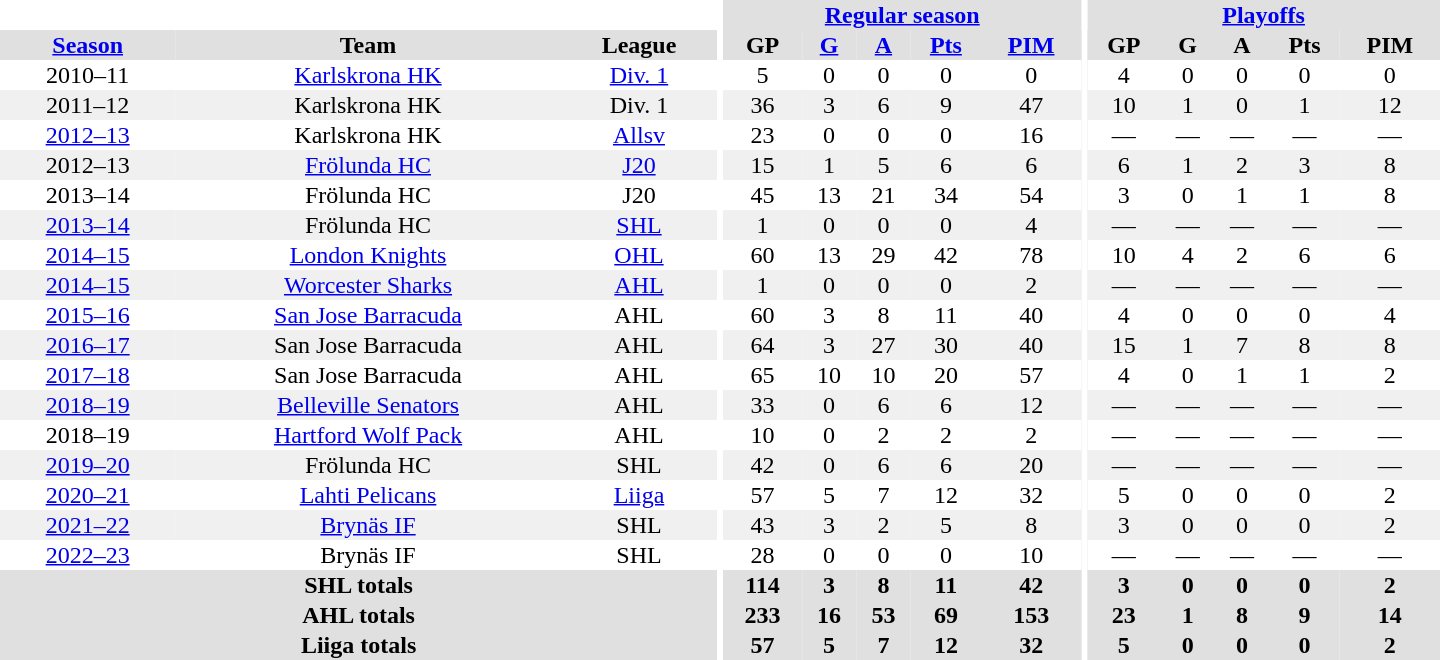<table border="0" cellpadding="1" cellspacing="0" style="text-align:center; width:60em">
<tr bgcolor="#e0e0e0">
<th colspan="3" bgcolor="#ffffff"></th>
<th rowspan="99" bgcolor="#ffffff"></th>
<th colspan="5"><a href='#'>Regular season</a></th>
<th rowspan="99" bgcolor="#ffffff"></th>
<th colspan="5"><a href='#'>Playoffs</a></th>
</tr>
<tr bgcolor="#e0e0e0">
<th><a href='#'>Season</a></th>
<th>Team</th>
<th>League</th>
<th>GP</th>
<th><a href='#'>G</a></th>
<th><a href='#'>A</a></th>
<th><a href='#'>Pts</a></th>
<th><a href='#'>PIM</a></th>
<th>GP</th>
<th>G</th>
<th>A</th>
<th>Pts</th>
<th>PIM</th>
</tr>
<tr>
<td>2010–11</td>
<td><a href='#'>Karlskrona HK</a></td>
<td><a href='#'>Div. 1</a></td>
<td>5</td>
<td>0</td>
<td>0</td>
<td>0</td>
<td>0</td>
<td>4</td>
<td>0</td>
<td>0</td>
<td>0</td>
<td>0</td>
</tr>
<tr bgcolor="#f0f0f0">
<td>2011–12</td>
<td>Karlskrona HK</td>
<td>Div. 1</td>
<td>36</td>
<td>3</td>
<td>6</td>
<td>9</td>
<td>47</td>
<td>10</td>
<td>1</td>
<td>0</td>
<td>1</td>
<td>12</td>
</tr>
<tr>
<td><a href='#'>2012–13</a></td>
<td>Karlskrona HK</td>
<td><a href='#'>Allsv</a></td>
<td>23</td>
<td>0</td>
<td>0</td>
<td>0</td>
<td>16</td>
<td>—</td>
<td>—</td>
<td>—</td>
<td>—</td>
<td>—</td>
</tr>
<tr bgcolor="#f0f0f0">
<td>2012–13</td>
<td><a href='#'>Frölunda HC</a></td>
<td><a href='#'>J20</a></td>
<td>15</td>
<td>1</td>
<td>5</td>
<td>6</td>
<td>6</td>
<td>6</td>
<td>1</td>
<td>2</td>
<td>3</td>
<td>8</td>
</tr>
<tr>
<td>2013–14</td>
<td>Frölunda HC</td>
<td>J20</td>
<td>45</td>
<td>13</td>
<td>21</td>
<td>34</td>
<td>54</td>
<td>3</td>
<td>0</td>
<td>1</td>
<td>1</td>
<td>8</td>
</tr>
<tr bgcolor="#f0f0f0">
<td><a href='#'>2013–14</a></td>
<td>Frölunda HC</td>
<td><a href='#'>SHL</a></td>
<td>1</td>
<td>0</td>
<td>0</td>
<td>0</td>
<td>4</td>
<td>—</td>
<td>—</td>
<td>—</td>
<td>—</td>
<td>—</td>
</tr>
<tr>
<td><a href='#'>2014–15</a></td>
<td><a href='#'>London Knights</a></td>
<td><a href='#'>OHL</a></td>
<td>60</td>
<td>13</td>
<td>29</td>
<td>42</td>
<td>78</td>
<td>10</td>
<td>4</td>
<td>2</td>
<td>6</td>
<td>6</td>
</tr>
<tr bgcolor="#f0f0f0">
<td><a href='#'>2014–15</a></td>
<td><a href='#'>Worcester Sharks</a></td>
<td><a href='#'>AHL</a></td>
<td>1</td>
<td>0</td>
<td>0</td>
<td>0</td>
<td>2</td>
<td>—</td>
<td>—</td>
<td>—</td>
<td>—</td>
<td>—</td>
</tr>
<tr>
<td><a href='#'>2015–16</a></td>
<td><a href='#'>San Jose Barracuda</a></td>
<td>AHL</td>
<td>60</td>
<td>3</td>
<td>8</td>
<td>11</td>
<td>40</td>
<td>4</td>
<td>0</td>
<td>0</td>
<td>0</td>
<td>4</td>
</tr>
<tr bgcolor="#f0f0f0">
<td><a href='#'>2016–17</a></td>
<td>San Jose Barracuda</td>
<td>AHL</td>
<td>64</td>
<td>3</td>
<td>27</td>
<td>30</td>
<td>40</td>
<td>15</td>
<td>1</td>
<td>7</td>
<td>8</td>
<td>8</td>
</tr>
<tr>
<td><a href='#'>2017–18</a></td>
<td>San Jose Barracuda</td>
<td>AHL</td>
<td>65</td>
<td>10</td>
<td>10</td>
<td>20</td>
<td>57</td>
<td>4</td>
<td>0</td>
<td>1</td>
<td>1</td>
<td>2</td>
</tr>
<tr bgcolor="#f0f0f0">
<td><a href='#'>2018–19</a></td>
<td><a href='#'>Belleville Senators</a></td>
<td>AHL</td>
<td>33</td>
<td>0</td>
<td>6</td>
<td>6</td>
<td>12</td>
<td>—</td>
<td>—</td>
<td>—</td>
<td>—</td>
<td>—</td>
</tr>
<tr>
<td>2018–19</td>
<td><a href='#'>Hartford Wolf Pack</a></td>
<td>AHL</td>
<td>10</td>
<td>0</td>
<td>2</td>
<td>2</td>
<td>2</td>
<td>—</td>
<td>—</td>
<td>—</td>
<td>—</td>
<td>—</td>
</tr>
<tr bgcolor="#f0f0f0">
<td><a href='#'>2019–20</a></td>
<td>Frölunda HC</td>
<td>SHL</td>
<td>42</td>
<td>0</td>
<td>6</td>
<td>6</td>
<td>20</td>
<td>—</td>
<td>—</td>
<td>—</td>
<td>—</td>
<td>—</td>
</tr>
<tr>
<td><a href='#'>2020–21</a></td>
<td><a href='#'>Lahti Pelicans</a></td>
<td><a href='#'>Liiga</a></td>
<td>57</td>
<td>5</td>
<td>7</td>
<td>12</td>
<td>32</td>
<td>5</td>
<td>0</td>
<td>0</td>
<td>0</td>
<td>2</td>
</tr>
<tr bgcolor="#f0f0f0">
<td><a href='#'>2021–22</a></td>
<td><a href='#'>Brynäs IF</a></td>
<td>SHL</td>
<td>43</td>
<td>3</td>
<td>2</td>
<td>5</td>
<td>8</td>
<td>3</td>
<td>0</td>
<td>0</td>
<td>0</td>
<td>2</td>
</tr>
<tr>
<td><a href='#'>2022–23</a></td>
<td>Brynäs IF</td>
<td>SHL</td>
<td>28</td>
<td>0</td>
<td>0</td>
<td>0</td>
<td>10</td>
<td>—</td>
<td>—</td>
<td>—</td>
<td>—</td>
<td>—</td>
</tr>
<tr bgcolor="#e0e0e0">
<th colspan="3">SHL totals</th>
<th>114</th>
<th>3</th>
<th>8</th>
<th>11</th>
<th>42</th>
<th>3</th>
<th>0</th>
<th>0</th>
<th>0</th>
<th>2</th>
</tr>
<tr bgcolor="#e0e0e0">
<th colspan="3">AHL totals</th>
<th>233</th>
<th>16</th>
<th>53</th>
<th>69</th>
<th>153</th>
<th>23</th>
<th>1</th>
<th>8</th>
<th>9</th>
<th>14</th>
</tr>
<tr bgcolor="#e0e0e0">
<th colspan="3">Liiga totals</th>
<th>57</th>
<th>5</th>
<th>7</th>
<th>12</th>
<th>32</th>
<th>5</th>
<th>0</th>
<th>0</th>
<th>0</th>
<th>2</th>
</tr>
</table>
